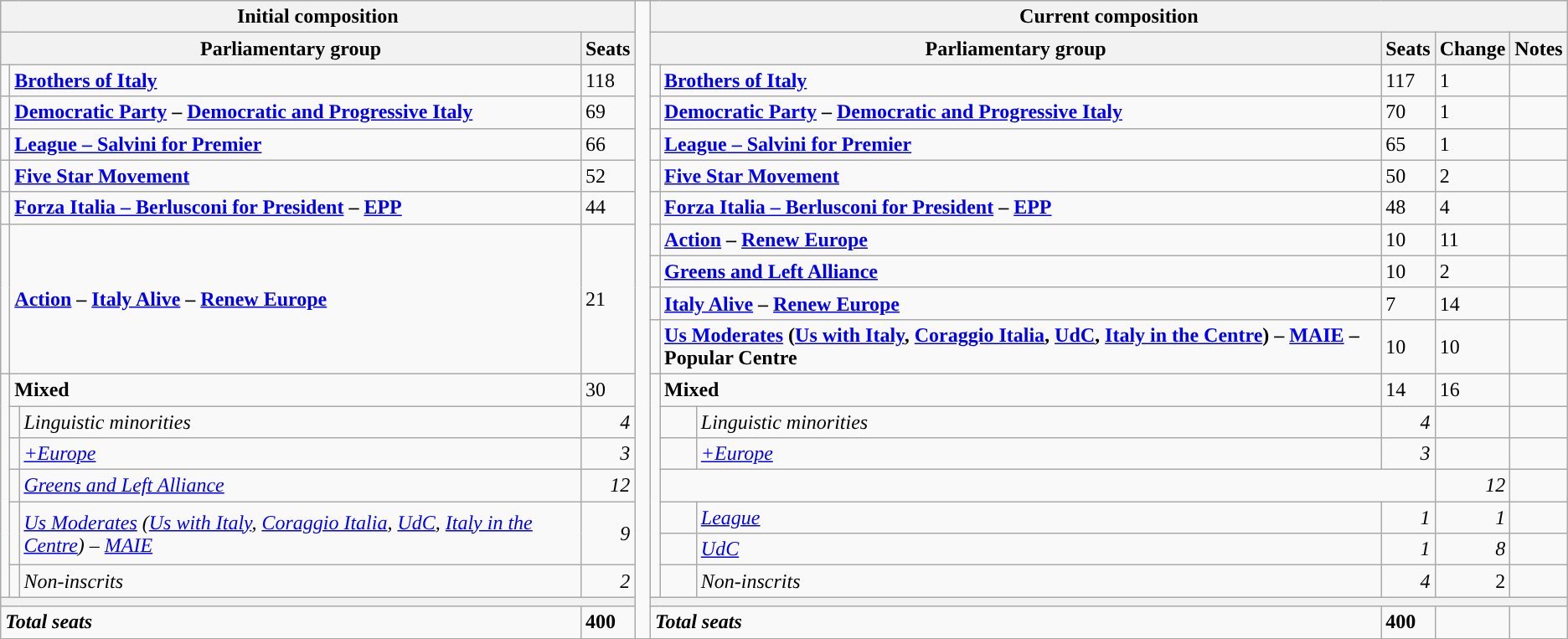<table class="wikitable">
<tr>
<th colspan="4">Initial composition</th>
<td rowspan="21" style="width: 1%;"></td>
<th colspan="7">Current composition</th>
</tr>
<tr>
<th colspan="3">Parliamentary group</th>
<th>Seats</th>
<th colspan="3">Parliamentary group</th>
<th>Seats</th>
<th>Change</th>
<th>Notes</th>
</tr>
<tr>
<td></td>
<td colspan = "2"><strong><a href='#'>Brothers of Italy</a></strong></td>
<td>118</td>
<td></td>
<td colspan = "2"><strong><a href='#'>Brothers of Italy</a></strong></td>
<td>117</td>
<td> 1</td>
<td></td>
</tr>
<tr>
<td></td>
<td colspan = "2"><strong><a href='#'>Democratic Party</a> – <a href='#'>Democratic and Progressive Italy</a></strong></td>
<td>69</td>
<td></td>
<td colspan = "2"><strong><a href='#'>Democratic Party</a> – <a href='#'>Democratic and Progressive Italy</a></strong></td>
<td>70</td>
<td> 1</td>
<td></td>
</tr>
<tr>
<td></td>
<td colspan = "2"><strong><a href='#'>League – Salvini for Premier</a></strong></td>
<td>66</td>
<td></td>
<td colspan = "2"><strong><a href='#'>League – Salvini for Premier</a></strong></td>
<td>65</td>
<td> 1</td>
<td></td>
</tr>
<tr>
<td></td>
<td colspan = "2"><strong><a href='#'>Five Star Movement</a></strong></td>
<td>52</td>
<td></td>
<td colspan = "2"><strong><a href='#'>Five Star Movement</a></strong></td>
<td>50</td>
<td> 2</td>
<td></td>
</tr>
<tr>
<td></td>
<td colspan = "2"><strong><a href='#'>Forza Italia – Berlusconi for President</a> – <a href='#'>EPP</a></strong></td>
<td>44</td>
<td></td>
<td colspan = "2"><strong><a href='#'>Forza Italia – Berlusconi for President</a> – <a href='#'>EPP</a></strong></td>
<td>48</td>
<td> 4</td>
<td></td>
</tr>
<tr>
<td rowspan="4"></td>
<td rowspan="4" colspan = "2"><strong><a href='#'>Action</a> – <a href='#'>Italy Alive</a> – <a href='#'>Renew Europe</a></strong></td>
<td rowspan="4">21</td>
<td></td>
<td colspan = "2"><strong><a href='#'>Action</a> – <a href='#'>Renew Europe</a></strong></td>
<td>10</td>
<td> 11</td>
<td></td>
</tr>
<tr>
<td></td>
<td colspan = "2"><strong><a href='#'>Greens and Left Alliance</a></strong></td>
<td>10</td>
<td> 2</td>
<td></td>
</tr>
<tr>
<td></td>
<td colspan = "2"><strong><a href='#'>Italy Alive</a> – <a href='#'>Renew Europe</a></strong></td>
<td>7</td>
<td> 14</td>
<td></td>
</tr>
<tr>
<td></td>
<td colspan = "2"><strong><a href='#'>Us Moderates</a> (<a href='#'>Us with Italy</a>, <a href='#'>Coraggio Italia</a>, <a href='#'>UdC</a>, <a href='#'>Italy in the Centre</a>) – <a href='#'>MAIE</a> – Popular Centre</strong></td>
<td>10</td>
<td> 10</td>
<td></td>
</tr>
<tr>
<td rowspan=7></td>
<td colspan = "2"><strong>Mixed</strong></td>
<td>30</td>
<td rowspan=7></td>
<td colspan = "2"><strong>Mixed</strong></td>
<td>14</td>
<td> 16</td>
<td></td>
</tr>
<tr>
<td></td>
<td><em>Linguistic minorities</em></td>
<td align="right"><em>4</em></td>
<td></td>
<td><em>Linguistic minorities</em></td>
<td align="right"><em>4</em></td>
<td align="right"></td>
<td></td>
</tr>
<tr>
<td></td>
<td><em><a href='#'>+Europe</a></em></td>
<td align="right"><em>3</em></td>
<td></td>
<td><em><a href='#'>+Europe</a></em></td>
<td align="right"><em>3</em></td>
<td align="right"></td>
<td></td>
</tr>
<tr>
<td></td>
<td><em><a href='#'>Greens and Left Alliance</a></em></td>
<td align="right"><em>12</em></td>
<td colspan="3"></td>
<td align="right"> <em>12</em></td>
<td></td>
</tr>
<tr>
<td rowspan="2"></td>
<td rowspan="2"><em><a href='#'>Us Moderates</a> (<a href='#'>Us with Italy</a>, <a href='#'>Coraggio Italia</a>, <a href='#'>UdC</a>, <a href='#'>Italy in the Centre</a>) – <a href='#'>MAIE</a></em></td>
<td rowspan="2" align="right"><em>9</em></td>
<td></td>
<td><em><a href='#'>League</a></em></td>
<td align="right"><em>1</em></td>
<td align="right"> <em>1</em></td>
<td></td>
</tr>
<tr>
<td></td>
<td><em><a href='#'>UdC</a></em></td>
<td align="right"><em>1</em></td>
<td align="right"> <em>8</em></td>
<td></td>
</tr>
<tr>
<td></td>
<td><em>Non-inscrits</em></td>
<td align="right"><em>2</em></td>
<td></td>
<td><em>Non-inscrits</em></td>
<td align="right"><em>4</em></td>
<td align="right"> 2</td>
<td></td>
</tr>
<tr>
<th colspan="4"></th>
<th colspan="6"></th>
</tr>
<tr>
<td colspan="3"><strong><em>Total seats</em></strong></td>
<td><strong>400</strong></td>
<td colspan="3"><strong><em>Total seats</em></strong></td>
<td><strong>400</strong></td>
<td></td>
<td></td>
</tr>
<tr>
</tr>
</table>
